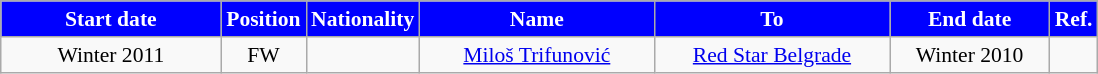<table class="wikitable"  style="text-align:center; font-size:90%; ">
<tr>
<th style="background:#00f; color:white; width:140px;">Start date</th>
<th style="background:#00f; color:white; width:50px;">Position</th>
<th style="background:#00f; color:white; width:50px;">Nationality</th>
<th style="background:#00f; color:white; width:150px;">Name</th>
<th style="background:#00f; color:white; width:150px;">To</th>
<th style="background:#00f; color:white; width:100px;">End date</th>
<th style="background:#00f; color:white; width:25px;">Ref.</th>
</tr>
<tr>
<td>Winter 2011</td>
<td>FW</td>
<td></td>
<td><a href='#'>Miloš Trifunović</a></td>
<td><a href='#'>Red Star Belgrade</a></td>
<td>Winter 2010</td>
<td></td>
</tr>
</table>
